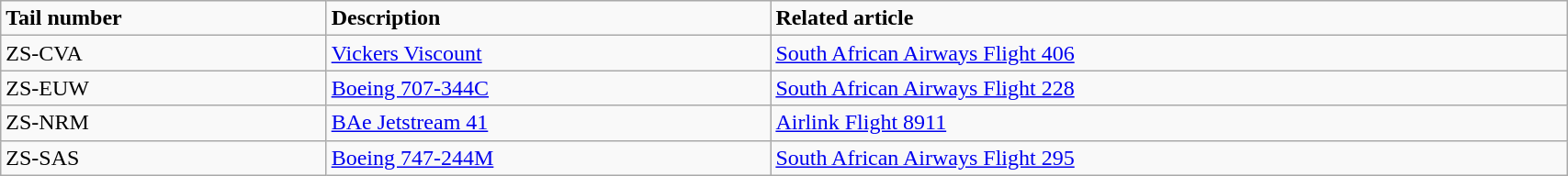<table class="wikitable" width="90%">
<tr>
<td><strong>Tail number</strong></td>
<td><strong>Description</strong></td>
<td><strong>Related article</strong></td>
</tr>
<tr>
<td>ZS-CVA</td>
<td><a href='#'>Vickers Viscount</a></td>
<td><a href='#'>South African Airways Flight 406</a></td>
</tr>
<tr>
<td>ZS-EUW</td>
<td><a href='#'>Boeing 707-344C</a></td>
<td><a href='#'>South African Airways Flight 228</a></td>
</tr>
<tr>
<td>ZS-NRM</td>
<td><a href='#'>BAe Jetstream 41</a></td>
<td><a href='#'>Airlink Flight 8911</a></td>
</tr>
<tr>
<td>ZS-SAS</td>
<td><a href='#'>Boeing 747-244M</a></td>
<td><a href='#'>South African Airways Flight 295</a></td>
</tr>
</table>
